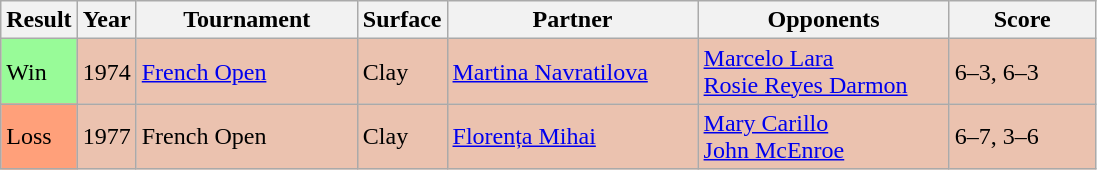<table class="sortable wikitable">
<tr>
<th style="width:40px">Result</th>
<th style="width:30px">Year</th>
<th style="width:140px">Tournament</th>
<th style="width:50px">Surface</th>
<th style="width:160px">Partner</th>
<th style="width:160px">Opponents</th>
<th style="width:90px" class="unsortable">Score</th>
</tr>
<tr bgcolor="#EBC2AF">
<td style="background:#98fb98;">Win</td>
<td>1974</td>
<td><a href='#'>French Open</a></td>
<td>Clay</td>
<td> <a href='#'>Martina Navratilova</a></td>
<td> <a href='#'>Marcelo Lara</a><br> <a href='#'>Rosie Reyes Darmon</a></td>
<td>6–3, 6–3</td>
</tr>
<tr bgcolor="#EBC2AF">
<td style="background:#ffa07a;">Loss</td>
<td>1977</td>
<td>French Open</td>
<td>Clay</td>
<td> <a href='#'>Florența Mihai</a></td>
<td> <a href='#'>Mary Carillo</a><br> <a href='#'>John McEnroe</a></td>
<td>6–7, 3–6</td>
</tr>
</table>
